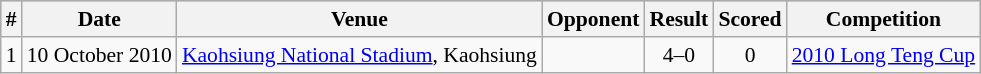<table class="wikitable" style="font-size:90%; text-align: left;">
<tr bgcolor="#CCCCCC" align="center">
<th>#</th>
<th>Date</th>
<th>Venue</th>
<th>Opponent</th>
<th>Result</th>
<th>Scored</th>
<th>Competition</th>
</tr>
<tr>
<td>1</td>
<td>10 October 2010</td>
<td><a href='#'>Kaohsiung National Stadium</a>, Kaohsiung</td>
<td></td>
<td align=center>4–0</td>
<td align=center>0</td>
<td><a href='#'>2010 Long Teng Cup</a></td>
</tr>
</table>
